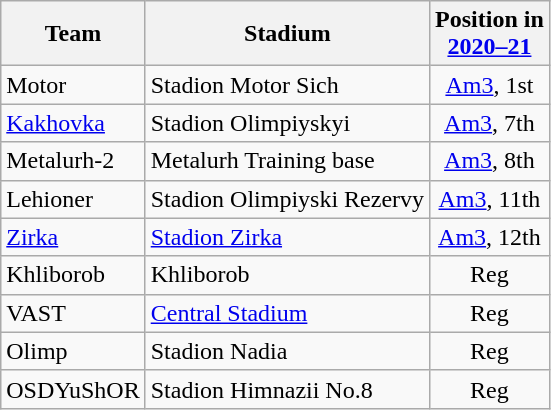<table class="wikitable sortable" style="text-align: left;">
<tr>
<th>Team</th>
<th>Stadium</th>
<th>Position in<br><a href='#'>2020–21</a></th>
</tr>
<tr>
<td>Motor</td>
<td>Stadion Motor Sich</td>
<td align="center"><a href='#'>Am3</a>, 1st</td>
</tr>
<tr>
<td><a href='#'>Kakhovka</a></td>
<td>Stadion Olimpiyskyi</td>
<td align="center"><a href='#'>Am3</a>, 7th</td>
</tr>
<tr>
<td>Metalurh-2</td>
<td>Metalurh Training base</td>
<td align="center"><a href='#'>Am3</a>, 8th</td>
</tr>
<tr>
<td>Lehioner</td>
<td>Stadion Olimpiyski Rezervy</td>
<td align="center"><a href='#'>Am3</a>, 11th</td>
</tr>
<tr>
<td><a href='#'>Zirka</a></td>
<td><a href='#'>Stadion Zirka</a></td>
<td align="center"><a href='#'>Am3</a>, 12th</td>
</tr>
<tr>
<td>Khliborob</td>
<td>Khliborob</td>
<td align="center">Reg</td>
</tr>
<tr>
<td>VAST</td>
<td><a href='#'>Central Stadium</a> </td>
<td align="center">Reg</td>
</tr>
<tr>
<td>Olimp</td>
<td>Stadion Nadia</td>
<td align="center">Reg</td>
</tr>
<tr>
<td>OSDYuShOR</td>
<td>Stadion Himnazii No.8</td>
<td align="center">Reg</td>
</tr>
</table>
